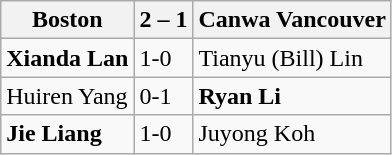<table class="wikitable">
<tr>
<th>Boston</th>
<th>2 – 1</th>
<th>Canwa Vancouver</th>
</tr>
<tr>
<td><strong>Xianda Lan</strong></td>
<td>1-0</td>
<td>Tianyu (Bill) Lin</td>
</tr>
<tr>
<td>Huiren Yang</td>
<td>0-1</td>
<td><strong>Ryan Li</strong></td>
</tr>
<tr>
<td><strong>Jie Liang</strong></td>
<td>1-0</td>
<td>Juyong Koh</td>
</tr>
</table>
